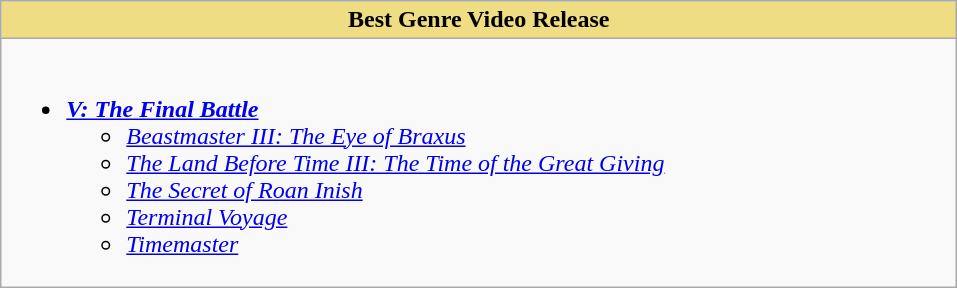<table class=wikitable>
<tr>
<th style="background:#EEDD82; width:70%">Best Genre Video Release</th>
</tr>
<tr>
<td valign="top"><br><ul><li><strong><em><a href='#'>V: The Final Battle</a></em></strong><ul><li><em><a href='#'>Beastmaster III: The Eye of Braxus</a></em></li><li><em><a href='#'>The Land Before Time III: The Time of the Great Giving</a></em></li><li><em><a href='#'>The Secret of Roan Inish</a></em></li><li><em><a href='#'>Terminal Voyage</a></em></li><li><em><a href='#'>Timemaster</a></em></li></ul></li></ul></td>
</tr>
</table>
